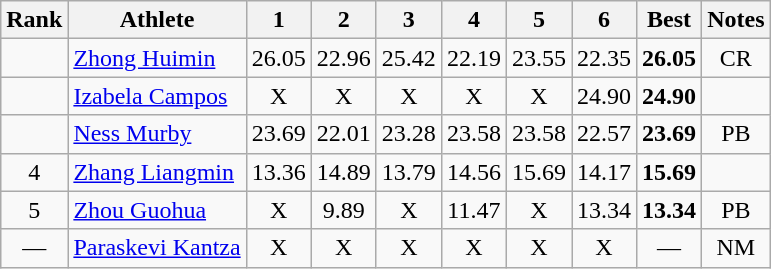<table class="wikitable sortable" style="text-align:center">
<tr>
<th>Rank</th>
<th>Athlete</th>
<th>1</th>
<th>2</th>
<th>3</th>
<th>4</th>
<th>5</th>
<th>6</th>
<th>Best</th>
<th>Notes</th>
</tr>
<tr>
<td></td>
<td align=left> <a href='#'>Zhong Huimin</a></td>
<td>26.05</td>
<td>22.96</td>
<td>25.42</td>
<td>22.19</td>
<td>23.55</td>
<td>22.35</td>
<td><strong>26.05</strong></td>
<td>CR</td>
</tr>
<tr>
<td></td>
<td align=left> <a href='#'>Izabela Campos</a></td>
<td>X</td>
<td>X</td>
<td>X</td>
<td>X</td>
<td>X</td>
<td>24.90</td>
<td><strong>24.90</strong></td>
<td></td>
</tr>
<tr>
<td></td>
<td align=left> <a href='#'>Ness Murby</a></td>
<td>23.69</td>
<td>22.01</td>
<td>23.28</td>
<td>23.58</td>
<td>23.58</td>
<td>22.57</td>
<td><strong>23.69</strong></td>
<td>PB</td>
</tr>
<tr>
<td>4</td>
<td align=left> <a href='#'>Zhang Liangmin</a></td>
<td>13.36</td>
<td>14.89</td>
<td>13.79</td>
<td>14.56</td>
<td>15.69</td>
<td>14.17</td>
<td><strong>15.69</strong></td>
<td></td>
</tr>
<tr>
<td>5</td>
<td align=left> <a href='#'>Zhou Guohua</a></td>
<td>X</td>
<td>9.89</td>
<td>X</td>
<td>11.47</td>
<td>X</td>
<td>13.34</td>
<td><strong>13.34</strong></td>
<td>PB</td>
</tr>
<tr>
<td>—</td>
<td align=left> <a href='#'>Paraskevi Kantza</a></td>
<td>X</td>
<td>X</td>
<td>X</td>
<td>X</td>
<td>X</td>
<td>X</td>
<td>—</td>
<td>NM</td>
</tr>
</table>
